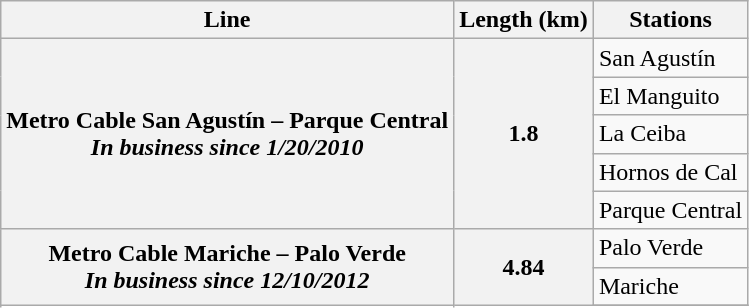<table Class = wikitable>
<tr>
<th>Line</th>
<th>Length (km)</th>
<th>Stations</th>
</tr>
<tr>
<th rowspan="5"><strong><span> Metro Cable San Agustín – Parque Central</span></strong> <br> <em>In business since 1/20/2010</em></th>
<th rowspan="5">1.8</th>
<td>San Agustín</td>
</tr>
<tr>
<td>El Manguito</td>
</tr>
<tr>
<td>La Ceiba</td>
</tr>
<tr>
<td>Hornos de Cal</td>
</tr>
<tr>
<td>Parque Central</td>
</tr>
<tr>
<th rowspan="5"><strong><span>Metro Cable Mariche – Palo Verde</span></strong>   <br> <em>In business since 12/10/2012</em></th>
<th rowspan="5">4.84</th>
<td>Palo Verde</td>
</tr>
<tr>
<td>Mariche</td>
</tr>
<tr>
</tr>
</table>
